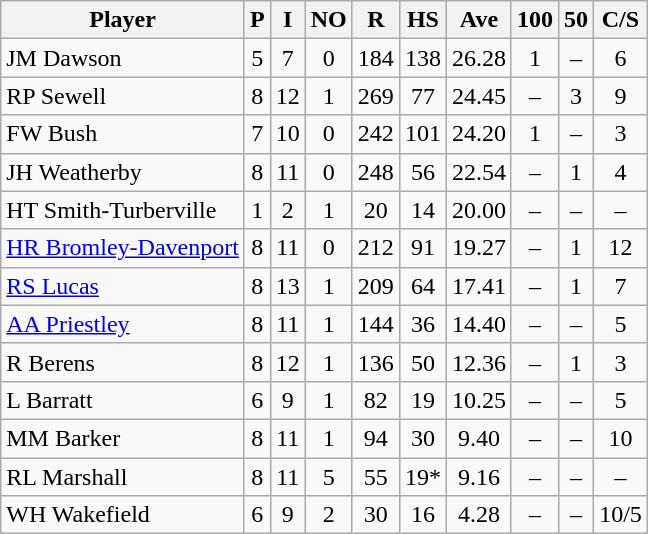<table class="wikitable" style="text-align: center;">
<tr>
<th align=left>Player</th>
<th>P</th>
<th>I</th>
<th>NO</th>
<th>R</th>
<th>HS</th>
<th>Ave</th>
<th>100</th>
<th>50</th>
<th>C/S</th>
</tr>
<tr>
<td align=left>JM Dawson</td>
<td>5</td>
<td>7</td>
<td>0</td>
<td>184</td>
<td>138</td>
<td>26.28</td>
<td>1</td>
<td>–</td>
<td>6</td>
</tr>
<tr>
<td align=left>RP Sewell</td>
<td>8</td>
<td>12</td>
<td>1</td>
<td>269</td>
<td>77</td>
<td>24.45</td>
<td>–</td>
<td>3</td>
<td>9</td>
</tr>
<tr>
<td align=left>FW Bush</td>
<td>7</td>
<td>10</td>
<td>0</td>
<td>242</td>
<td>101</td>
<td>24.20</td>
<td>1</td>
<td>–</td>
<td>3</td>
</tr>
<tr>
<td align=left>JH Weatherby</td>
<td>8</td>
<td>11</td>
<td>0</td>
<td>248</td>
<td>56</td>
<td>22.54</td>
<td>–</td>
<td>1</td>
<td>4</td>
</tr>
<tr>
<td align=left>HT Smith-Turberville</td>
<td>1</td>
<td>2</td>
<td>1</td>
<td>20</td>
<td>14</td>
<td>20.00</td>
<td>–</td>
<td>–</td>
<td>–</td>
</tr>
<tr>
<td align=left><a href='#'>HR Bromley-Davenport</a></td>
<td>8</td>
<td>11</td>
<td>0</td>
<td>212</td>
<td>91</td>
<td>19.27</td>
<td>–</td>
<td>1</td>
<td>12</td>
</tr>
<tr>
<td align=left><a href='#'>RS Lucas</a></td>
<td>8</td>
<td>13</td>
<td>1</td>
<td>209</td>
<td>64</td>
<td>17.41</td>
<td>–</td>
<td>1</td>
<td>7</td>
</tr>
<tr>
<td align=left><a href='#'>AA Priestley</a></td>
<td>8</td>
<td>11</td>
<td>1</td>
<td>144</td>
<td>36</td>
<td>14.40</td>
<td>–</td>
<td>–</td>
<td>5</td>
</tr>
<tr>
<td align=left>R Berens</td>
<td>8</td>
<td>12</td>
<td>1</td>
<td>136</td>
<td>50</td>
<td>12.36</td>
<td>–</td>
<td>1</td>
<td>3</td>
</tr>
<tr>
<td align=left>L Barratt</td>
<td>6</td>
<td>9</td>
<td>1</td>
<td>82</td>
<td>19</td>
<td>10.25</td>
<td>–</td>
<td>–</td>
<td>5</td>
</tr>
<tr>
<td align=left>MM Barker</td>
<td>8</td>
<td>11</td>
<td>1</td>
<td>94</td>
<td>30</td>
<td>9.40</td>
<td>–</td>
<td>–</td>
<td>10</td>
</tr>
<tr>
<td align=left>RL Marshall</td>
<td>8</td>
<td>11</td>
<td>5</td>
<td>55</td>
<td>19*</td>
<td>9.16</td>
<td>–</td>
<td>–</td>
<td>–</td>
</tr>
<tr>
<td align=left>WH Wakefield</td>
<td>6</td>
<td>9</td>
<td>2</td>
<td>30</td>
<td>16</td>
<td>4.28</td>
<td>–</td>
<td>–</td>
<td>10/5</td>
</tr>
</table>
